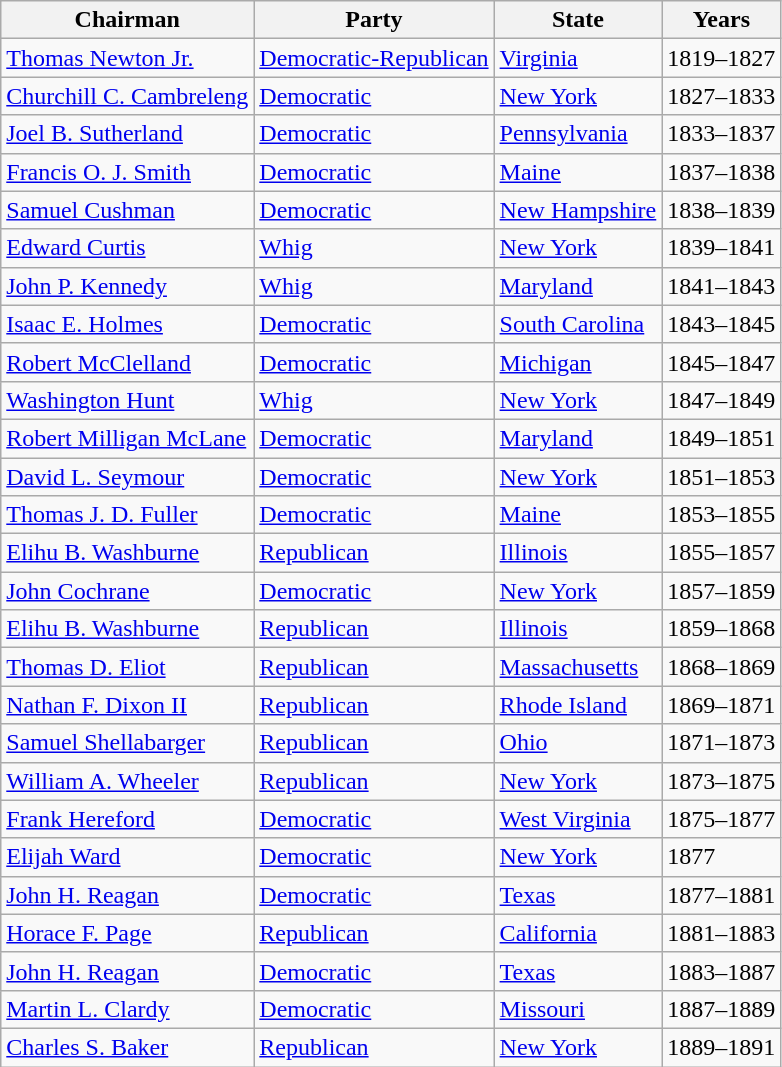<table class=wikitable>
<tr>
<th>Chairman</th>
<th>Party</th>
<th>State</th>
<th>Years</th>
</tr>
<tr>
<td><a href='#'>Thomas Newton Jr.</a></td>
<td><a href='#'>Democratic-Republican</a></td>
<td><a href='#'>Virginia</a></td>
<td>1819–1827</td>
</tr>
<tr>
<td><a href='#'>Churchill C. Cambreleng</a></td>
<td><a href='#'>Democratic</a></td>
<td><a href='#'>New York</a></td>
<td>1827–1833</td>
</tr>
<tr>
<td><a href='#'>Joel B. Sutherland</a></td>
<td><a href='#'>Democratic</a></td>
<td><a href='#'>Pennsylvania</a></td>
<td>1833–1837</td>
</tr>
<tr>
<td><a href='#'>Francis O. J. Smith</a></td>
<td><a href='#'>Democratic</a></td>
<td><a href='#'>Maine</a></td>
<td>1837–1838</td>
</tr>
<tr>
<td><a href='#'>Samuel Cushman</a></td>
<td><a href='#'>Democratic</a></td>
<td><a href='#'>New Hampshire</a></td>
<td>1838–1839</td>
</tr>
<tr>
<td><a href='#'>Edward Curtis</a></td>
<td><a href='#'>Whig</a></td>
<td><a href='#'>New York</a></td>
<td>1839–1841</td>
</tr>
<tr>
<td><a href='#'>John P. Kennedy</a></td>
<td><a href='#'>Whig</a></td>
<td><a href='#'>Maryland</a></td>
<td>1841–1843</td>
</tr>
<tr>
<td><a href='#'>Isaac E. Holmes</a></td>
<td><a href='#'>Democratic</a></td>
<td><a href='#'>South Carolina</a></td>
<td>1843–1845</td>
</tr>
<tr>
<td><a href='#'>Robert McClelland</a></td>
<td><a href='#'>Democratic</a></td>
<td><a href='#'>Michigan</a></td>
<td>1845–1847</td>
</tr>
<tr>
<td><a href='#'>Washington Hunt</a></td>
<td><a href='#'>Whig</a></td>
<td><a href='#'>New York</a></td>
<td>1847–1849</td>
</tr>
<tr>
<td><a href='#'>Robert Milligan McLane</a></td>
<td><a href='#'>Democratic</a></td>
<td><a href='#'>Maryland</a></td>
<td>1849–1851</td>
</tr>
<tr>
<td><a href='#'>David L. Seymour</a></td>
<td><a href='#'>Democratic</a></td>
<td><a href='#'>New York</a></td>
<td>1851–1853</td>
</tr>
<tr>
<td><a href='#'>Thomas J. D. Fuller</a></td>
<td><a href='#'>Democratic</a></td>
<td><a href='#'>Maine</a></td>
<td>1853–1855</td>
</tr>
<tr>
<td><a href='#'>Elihu B. Washburne</a></td>
<td><a href='#'>Republican</a></td>
<td><a href='#'>Illinois</a></td>
<td>1855–1857</td>
</tr>
<tr>
<td><a href='#'>John Cochrane</a></td>
<td><a href='#'>Democratic</a></td>
<td><a href='#'>New York</a></td>
<td>1857–1859</td>
</tr>
<tr>
<td><a href='#'>Elihu B. Washburne</a></td>
<td><a href='#'>Republican</a></td>
<td><a href='#'>Illinois</a></td>
<td>1859–1868</td>
</tr>
<tr>
<td><a href='#'>Thomas D. Eliot</a></td>
<td><a href='#'>Republican</a></td>
<td><a href='#'>Massachusetts</a></td>
<td>1868–1869</td>
</tr>
<tr>
<td><a href='#'>Nathan F. Dixon II</a></td>
<td><a href='#'>Republican</a></td>
<td><a href='#'>Rhode Island</a></td>
<td>1869–1871</td>
</tr>
<tr>
<td><a href='#'>Samuel Shellabarger</a></td>
<td><a href='#'>Republican</a></td>
<td><a href='#'>Ohio</a></td>
<td>1871–1873</td>
</tr>
<tr>
<td><a href='#'>William A. Wheeler</a></td>
<td><a href='#'>Republican</a></td>
<td><a href='#'>New York</a></td>
<td>1873–1875</td>
</tr>
<tr>
<td><a href='#'>Frank Hereford</a></td>
<td><a href='#'>Democratic</a></td>
<td><a href='#'>West Virginia</a></td>
<td>1875–1877</td>
</tr>
<tr>
<td><a href='#'>Elijah Ward</a></td>
<td><a href='#'>Democratic</a></td>
<td><a href='#'>New York</a></td>
<td>1877</td>
</tr>
<tr>
<td><a href='#'>John H. Reagan</a></td>
<td><a href='#'>Democratic</a></td>
<td><a href='#'>Texas</a></td>
<td>1877–1881</td>
</tr>
<tr>
<td><a href='#'>Horace F. Page</a></td>
<td><a href='#'>Republican</a></td>
<td><a href='#'>California</a></td>
<td>1881–1883</td>
</tr>
<tr>
<td><a href='#'>John H. Reagan</a></td>
<td><a href='#'>Democratic</a></td>
<td><a href='#'>Texas</a></td>
<td>1883–1887</td>
</tr>
<tr>
<td><a href='#'>Martin L. Clardy</a></td>
<td><a href='#'>Democratic</a></td>
<td><a href='#'>Missouri</a></td>
<td>1887–1889</td>
</tr>
<tr>
<td><a href='#'>Charles S. Baker</a></td>
<td><a href='#'>Republican</a></td>
<td><a href='#'>New York</a></td>
<td>1889–1891</td>
</tr>
</table>
